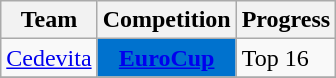<table class="wikitable sortable">
<tr>
<th>Team</th>
<th>Competition</th>
<th>Progress</th>
</tr>
<tr>
<td><a href='#'>Cedevita</a></td>
<td rowspan="1" style="background-color:#0072CE;color:white;text-align:center"><strong><a href='#'><span>EuroCup</span></a></strong></td>
<td>Top 16</td>
</tr>
<tr>
</tr>
</table>
